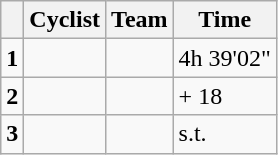<table class="wikitable">
<tr>
<th></th>
<th>Cyclist</th>
<th>Team</th>
<th>Time</th>
</tr>
<tr>
<td><strong>1</strong></td>
<td></td>
<td></td>
<td>4h 39'02"</td>
</tr>
<tr>
<td><strong>2</strong></td>
<td></td>
<td></td>
<td>+ 18</td>
</tr>
<tr>
<td><strong>3</strong></td>
<td></td>
<td></td>
<td>s.t.</td>
</tr>
</table>
